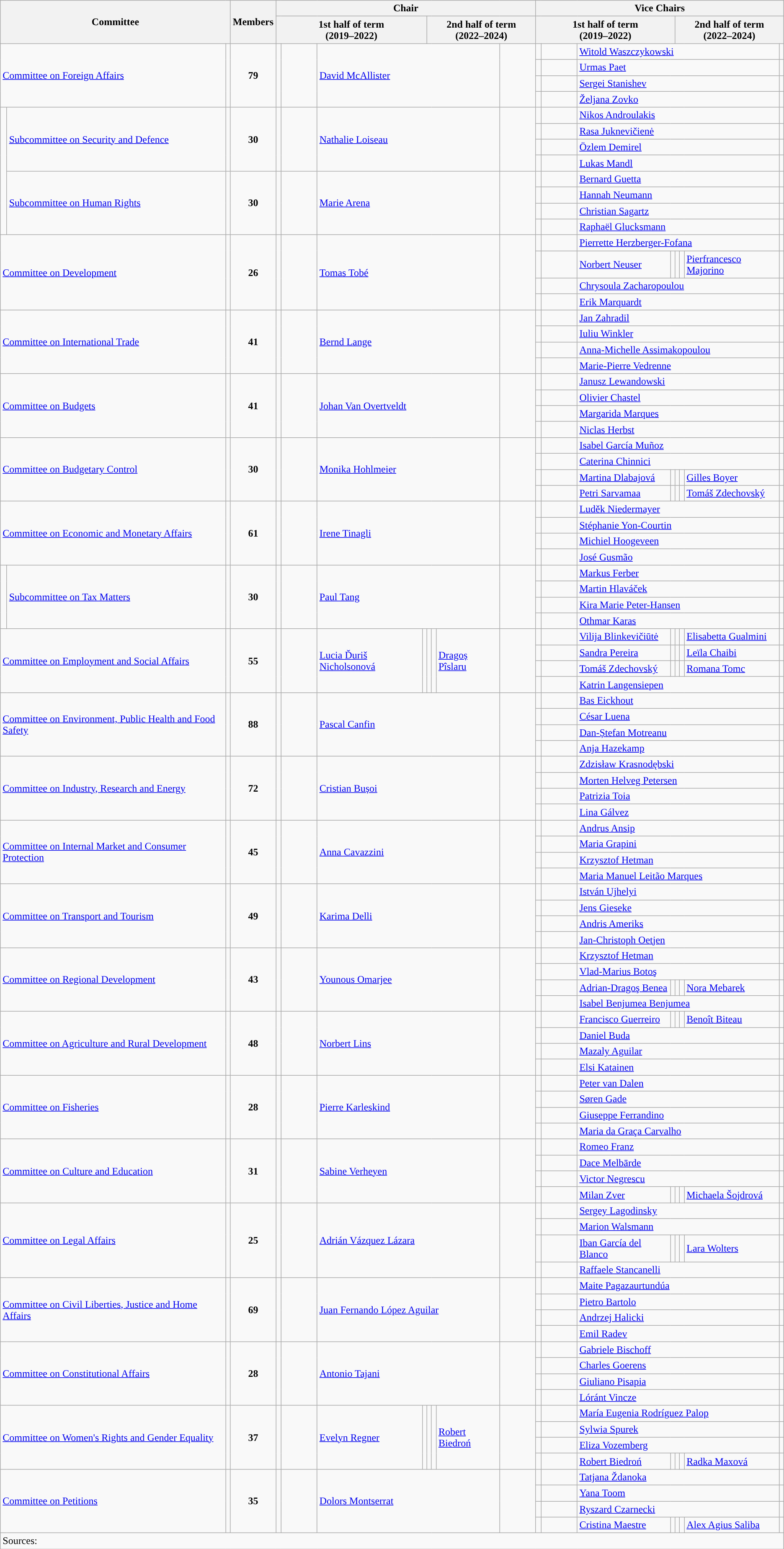<table class="wikitable">
<tr>
<th colspan=3 rowspan=2>Committee</th>
<th rowspan=2>Members</th>
<th colspan=8>Chair</th>
<th colspan=8>Vice Chairs</th>
</tr>
<tr>
<th colspan=4>1st half of term<br>(2019–2022)</th>
<th colspan=4>2nd half of term<br>(2022–2024)</th>
<th colspan=4>1st half of term<br>(2019–2022)</th>
<th colspan=4>2nd half of term<br>(2022–2024)</th>
</tr>
<tr>
<td colspan=2 rowspan=4 style="width:280px;"><a href='#'>Committee on Foreign Affairs</a></td>
<td rowspan=4 align="center"><strong></strong></td>
<td rowspan=4 align="center"><strong>79</strong></td>
<td rowspan=4 style="width:1px; background-color:"></td>
<td rowspan=4 style="width:50px;"><strong></strong></td>
<td colspan=5 rowspan=4 style="width:180px;"><a href='#'>David McAllister</a></td>
<td rowspan=4 style="width:50px;"></td>
<td style="width:1px;" style="background-color:"></td>
<td style="width:50px;"><strong></strong></td>
<td colspan=5 style="width:180px;"><a href='#'>Witold Waszczykowski</a></td>
<td></td>
</tr>
<tr>
<td style="background-color:"></td>
<td><strong></strong></td>
<td colspan=5><a href='#'>Urmas Paet</a></td>
<td></td>
</tr>
<tr>
<td style="background-color:"></td>
<td><strong></strong></td>
<td colspan=5><a href='#'>Sergei Stanishev</a></td>
<td></td>
</tr>
<tr>
<td style="background-color:"></td>
<td><strong></strong></td>
<td colspan=5><a href='#'>Željana Zovko</a></td>
<td></td>
</tr>
<tr>
<td rowspan=8></td>
<td rowspan=4><a href='#'>Subcommittee on Security and Defence</a></td>
<td rowspan=4 align="center"><strong></strong></td>
<td rowspan=4 align="center"><strong>30</strong></td>
<td rowspan=4 style="background-color:"></td>
<td rowspan=4><strong></strong></td>
<td colspan=5 rowspan=4><a href='#'>Nathalie Loiseau</a></td>
<td rowspan=4></td>
<td style="background-color:"></td>
<td><strong></strong></td>
<td colspan=5><a href='#'>Nikos Androulakis</a></td>
<td></td>
</tr>
<tr>
<td style="background-color:"></td>
<td><strong></strong></td>
<td colspan=5><a href='#'>Rasa Juknevičienė</a></td>
<td></td>
</tr>
<tr>
<td style="background-color:"></td>
<td><strong></strong></td>
<td colspan=5><a href='#'>Özlem Demirel</a></td>
<td></td>
</tr>
<tr>
<td style="background-color:"></td>
<td><strong></strong></td>
<td colspan=5><a href='#'>Lukas Mandl</a></td>
<td></td>
</tr>
<tr>
<td rowspan=4><a href='#'>Subcommittee on Human Rights</a></td>
<td rowspan=4 align="center"><strong></strong></td>
<td rowspan=4 align="center"><strong>30</strong></td>
<td rowspan=4 style="background-color:"></td>
<td rowspan=4><strong></strong></td>
<td colspan=5 rowspan=4><a href='#'>Marie Arena</a></td>
<td rowspan=4></td>
<td style="background-color:"></td>
<td><strong></strong></td>
<td colspan=5><a href='#'>Bernard Guetta</a></td>
<td></td>
</tr>
<tr>
<td style="background-color:"></td>
<td><strong></strong></td>
<td colspan=5><a href='#'>Hannah Neumann</a></td>
<td></td>
</tr>
<tr>
<td style="background-color:"></td>
<td><strong></strong></td>
<td colspan=5><a href='#'>Christian Sagartz</a></td>
<td></td>
</tr>
<tr>
<td style="background-color:"></td>
<td><strong></strong></td>
<td colspan=5><a href='#'>Raphaël Glucksmann</a></td>
<td></td>
</tr>
<tr>
<td colspan=2 rowspan=4><a href='#'>Committee on Development</a></td>
<td rowspan=4 align="center"><strong></strong></td>
<td rowspan=4 align="center"><strong>26</strong></td>
<td rowspan=4 style="background-color:"></td>
<td rowspan=4><strong></strong></td>
<td colspan=5 rowspan=4><a href='#'>Tomas Tobé</a></td>
<td rowspan=4></td>
<td style="background-color:"></td>
<td><strong></strong></td>
<td colspan=5><a href='#'>Pierrette Herzberger-Fofana</a></td>
<td></td>
</tr>
<tr>
<td style="background-color:"></td>
<td><strong></strong></td>
<td><a href='#'>Norbert Neuser</a></td>
<td></td>
<td style="background-color:"></td>
<td><strong></strong></td>
<td><a href='#'>Pierfrancesco Majorino</a></td>
<td></td>
</tr>
<tr>
<td style="background-color:"></td>
<td><strong></strong></td>
<td colspan=5><a href='#'>Chrysoula Zacharopoulou</a></td>
<td></td>
</tr>
<tr>
<td style="background-color:"></td>
<td><strong></strong></td>
<td colspan=5><a href='#'>Erik Marquardt</a></td>
<td></td>
</tr>
<tr>
<td colspan=2 rowspan=4><a href='#'>Committee on International Trade</a></td>
<td rowspan=4 align="center"><strong></strong></td>
<td rowspan=4 align="center"><strong>41</strong></td>
<td rowspan=4 style="background-color:"></td>
<td rowspan=4><strong></strong></td>
<td colspan=5 rowspan=4><a href='#'>Bernd Lange</a></td>
<td rowspan=4></td>
<td style="background-color:"></td>
<td><strong></strong></td>
<td colspan=5><a href='#'>Jan Zahradil</a></td>
<td></td>
</tr>
<tr>
<td style="background-color:"></td>
<td><strong></strong></td>
<td colspan=5><a href='#'>Iuliu Winkler</a></td>
<td></td>
</tr>
<tr>
<td style="background-color:"></td>
<td><strong></strong></td>
<td colspan=5><a href='#'>Anna-Michelle Assimakopoulou</a></td>
<td></td>
</tr>
<tr>
<td style="background-color:"></td>
<td><strong></strong></td>
<td colspan=5><a href='#'>Marie-Pierre Vedrenne</a></td>
<td></td>
</tr>
<tr>
<td colspan=2 rowspan=4><a href='#'>Committee on Budgets</a></td>
<td rowspan=4 align="center"><strong></strong></td>
<td rowspan=4 align="center"><strong>41</strong></td>
<td rowspan=4 style="background-color:"></td>
<td rowspan=4><strong></strong></td>
<td colspan=5 rowspan=4><a href='#'>Johan Van Overtveldt</a></td>
<td rowspan=4></td>
<td style="background-color:"></td>
<td><strong></strong></td>
<td colspan=5><a href='#'>Janusz Lewandowski</a></td>
<td></td>
</tr>
<tr>
<td style="background-color:"></td>
<td><strong></strong></td>
<td colspan=5><a href='#'>Olivier Chastel</a></td>
<td></td>
</tr>
<tr>
<td style="background-color:"></td>
<td><strong></strong></td>
<td colspan=5><a href='#'>Margarida Marques</a></td>
<td></td>
</tr>
<tr>
<td style="background-color:"></td>
<td><strong></strong></td>
<td colspan=5><a href='#'>Niclas Herbst</a></td>
<td></td>
</tr>
<tr>
<td colspan=2 rowspan=4><a href='#'>Committee on Budgetary Control</a></td>
<td rowspan=4 align="center"><strong></strong></td>
<td rowspan=4 align="center"><strong>30</strong></td>
<td rowspan=4 style="background-color:"></td>
<td rowspan=4><strong></strong></td>
<td colspan=5 rowspan=4><a href='#'>Monika Hohlmeier</a></td>
<td rowspan=4></td>
<td style="background-color:"></td>
<td><strong></strong></td>
<td colspan=5><a href='#'>Isabel García Muñoz</a></td>
<td></td>
</tr>
<tr>
<td style="background-color:"></td>
<td><strong></strong></td>
<td colspan=5><a href='#'>Caterina Chinnici</a></td>
<td></td>
</tr>
<tr>
<td style="background-color:"></td>
<td><strong></strong></td>
<td><a href='#'>Martina Dlabajová</a></td>
<td></td>
<td style="background-color:"></td>
<td><strong></strong></td>
<td><a href='#'>Gilles Boyer</a></td>
<td></td>
</tr>
<tr>
<td style="background-color:"></td>
<td><strong></strong></td>
<td><a href='#'>Petri Sarvamaa</a></td>
<td></td>
<td style="background-color:"></td>
<td><strong></strong></td>
<td><a href='#'>Tomáš Zdechovský</a></td>
<td></td>
</tr>
<tr>
<td colspan=2 rowspan=4 style="width:280px;"><a href='#'>Committee on Economic and Monetary Affairs</a></td>
<td rowspan=4 align="center"><strong></strong></td>
<td rowspan=4 align="center"><strong>61</strong></td>
<td rowspan=4 style="width:1px; background-color:"></td>
<td rowspan=4 style="width:50px;"><strong></strong></td>
<td colspan=5 rowspan=4 style="width:180px;"><a href='#'>Irene Tinagli</a></td>
<td rowspan=4 style="width:50px;"></td>
<td style="width:1px;" style="background-color:"></td>
<td style="width:50px;"><strong></strong></td>
<td colspan=5 style="width:180px;"><a href='#'>Luděk Niedermayer</a></td>
<td></td>
</tr>
<tr>
<td style="background-color:"></td>
<td><strong></strong></td>
<td colspan=5><a href='#'>Stéphanie Yon-Courtin</a></td>
<td></td>
</tr>
<tr>
<td style="background-color:"></td>
<td><strong></strong></td>
<td colspan=5><a href='#'>Michiel Hoogeveen</a></td>
<td></td>
</tr>
<tr>
<td style="background-color:"></td>
<td><strong></strong></td>
<td colspan=5><a href='#'>José Gusmão</a></td>
<td></td>
</tr>
<tr>
<td rowspan=4></td>
<td rowspan=4><a href='#'>Subcommittee on Tax Matters</a></td>
<td rowspan=4 align="center"><strong></strong></td>
<td rowspan=4 align="center"><strong>30</strong></td>
<td rowspan=4 style="background-color:"></td>
<td rowspan=4><strong></strong></td>
<td colspan=5 rowspan=4><a href='#'>Paul Tang</a></td>
<td rowspan=4></td>
<td style="background-color:"></td>
<td><strong></strong></td>
<td colspan=5><a href='#'>Markus Ferber</a></td>
<td></td>
</tr>
<tr>
<td style="background-color:"></td>
<td><strong></strong></td>
<td colspan=5><a href='#'>Martin Hlaváček</a></td>
<td></td>
</tr>
<tr>
<td style="background-color:"></td>
<td><strong></strong></td>
<td colspan=5><a href='#'>Kira Marie Peter-Hansen</a></td>
<td></td>
</tr>
<tr>
<td style="background-color:"></td>
<td><strong></strong></td>
<td colspan=5><a href='#'>Othmar Karas</a></td>
<td></td>
</tr>
<tr>
<td colspan=2 rowspan=4><a href='#'>Committee on Employment and Social Affairs</a></td>
<td rowspan=4 align="center"><strong></strong></td>
<td rowspan=4 align="center"><strong>55</strong></td>
<td rowspan=4 style="background:"></td>
<td rowspan=4><strong></strong></td>
<td rowspan=4><a href='#'>Lucia Ďuriš Nicholsonová</a></td>
<td rowspan=4></td>
<td rowspan=4 style="background:"></td>
<td rowspan=4><strong></strong></td>
<td rowspan=4><a href='#'>Dragoș Pîslaru</a></td>
<td rowspan=4></td>
<td style="background-color:"></td>
<td><strong></strong></td>
<td><a href='#'>Vilija Blinkevičiūtė</a></td>
<td></td>
<td style="background-color:"></td>
<td><strong></strong></td>
<td><a href='#'>Elisabetta Gualmini</a></td>
<td></td>
</tr>
<tr>
<td style="background-color:"></td>
<td><strong></strong></td>
<td><a href='#'>Sandra Pereira</a></td>
<td></td>
<td style="background-color:"></td>
<td><strong></strong></td>
<td><a href='#'>Leïla Chaibi</a></td>
<td></td>
</tr>
<tr>
<td style="background-color:"></td>
<td><strong></strong></td>
<td><a href='#'>Tomáš Zdechovský</a></td>
<td></td>
<td style="background-color:"></td>
<td><strong></strong></td>
<td><a href='#'>Romana Tomc</a></td>
<td></td>
</tr>
<tr>
<td style="background-color:"></td>
<td><strong></strong></td>
<td colspan=5><a href='#'>Katrin Langensiepen</a></td>
<td></td>
</tr>
<tr>
<td colspan=2 rowspan=4><a href='#'>Committee on Environment, Public Health and Food Safety</a></td>
<td rowspan=4 align="center"><strong></strong></td>
<td rowspan=4 align="center"><strong>88</strong></td>
<td rowspan=4 style="background-color:"></td>
<td rowspan=4><strong></strong></td>
<td colspan=5 rowspan=4><a href='#'>Pascal Canfin</a></td>
<td rowspan=4></td>
<td style="background-color:"></td>
<td><strong></strong></td>
<td colspan=5><a href='#'>Bas Eickhout</a></td>
<td></td>
</tr>
<tr>
<td style="background-color:"></td>
<td><strong></strong></td>
<td colspan=5><a href='#'>César Luena</a></td>
<td></td>
</tr>
<tr>
<td style="background-color:"></td>
<td><strong></strong></td>
<td colspan=5><a href='#'>Dan-Ștefan Motreanu</a></td>
<td></td>
</tr>
<tr>
<td style="background-color:"></td>
<td><strong></strong></td>
<td colspan=5><a href='#'>Anja Hazekamp</a></td>
<td></td>
</tr>
<tr>
<td colspan=2 rowspan=4><a href='#'>Committee on Industry, Research and Energy</a></td>
<td rowspan=4 align="center"><strong></strong></td>
<td rowspan=4 align="center"><strong>72</strong></td>
<td rowspan=4 style="background-color:"></td>
<td rowspan=4><strong></strong></td>
<td colspan=5 rowspan=4><a href='#'>Cristian Bușoi</a></td>
<td rowspan=4></td>
<td style="background-color:"></td>
<td><strong></strong></td>
<td colspan=5><a href='#'>Zdzisław Krasnodębski</a></td>
<td></td>
</tr>
<tr>
<td style="background-color:"></td>
<td><strong></strong></td>
<td colspan=5><a href='#'>Morten Helveg Petersen</a></td>
<td></td>
</tr>
<tr>
<td style="background-color:"></td>
<td><strong></strong></td>
<td colspan=5><a href='#'>Patrizia Toia</a></td>
<td></td>
</tr>
<tr>
<td style="background-color:"></td>
<td><strong></strong></td>
<td colspan=5><a href='#'>Lina Gálvez</a></td>
<td></td>
</tr>
<tr>
<td colspan=2 rowspan=4><a href='#'>Committee on Internal Market and Consumer Protection</a></td>
<td rowspan=4 align="center"><strong></strong></td>
<td rowspan=4 align="center"><strong>45</strong></td>
<td rowspan=4 style="background-color:"></td>
<td rowspan=4><strong></strong></td>
<td colspan=5 rowspan=4><a href='#'>Anna Cavazzini</a></td>
<td rowspan=4></td>
<td style="background-color:"></td>
<td><strong></strong></td>
<td colspan=5><a href='#'>Andrus Ansip</a></td>
<td></td>
</tr>
<tr>
<td style="background-color:"></td>
<td><strong></strong></td>
<td colspan=5><a href='#'>Maria Grapini</a></td>
<td></td>
</tr>
<tr>
<td style="background-color:"></td>
<td><strong></strong></td>
<td colspan=5><a href='#'>Krzysztof Hetman</a></td>
<td></td>
</tr>
<tr>
<td style="background-color:"></td>
<td><strong></strong></td>
<td colspan=5><a href='#'>Maria Manuel Leitão Marques</a></td>
<td></td>
</tr>
<tr>
<td colspan=2 rowspan=4><a href='#'>Committee on Transport and Tourism</a></td>
<td rowspan=4 align="center"><strong></strong></td>
<td rowspan=4 align="center"><strong>49</strong></td>
<td rowspan=4 style="background-color:"></td>
<td rowspan=4><strong></strong></td>
<td colspan=5 rowspan=4><a href='#'>Karima Delli</a></td>
<td rowspan=4></td>
<td style="background-color:"></td>
<td><strong></strong></td>
<td colspan=5><a href='#'>István Ujhelyi</a></td>
<td></td>
</tr>
<tr>
<td style="background-color:"></td>
<td><strong></strong></td>
<td colspan=5><a href='#'>Jens Gieseke</a></td>
<td></td>
</tr>
<tr>
<td style="background-color:"></td>
<td><strong></strong></td>
<td colspan=5><a href='#'>Andris Ameriks</a></td>
<td></td>
</tr>
<tr>
<td style="background-color:"></td>
<td><strong></strong></td>
<td colspan=5><a href='#'>Jan-Christoph Oetjen</a></td>
<td></td>
</tr>
<tr>
<td colspan=2 rowspan=4><a href='#'>Committee on Regional Development</a></td>
<td rowspan=4 align="center"><strong></strong></td>
<td rowspan=4 align="center"><strong>43</strong></td>
<td rowspan=4 style="background-color:"></td>
<td rowspan=4><strong></strong></td>
<td colspan=5 rowspan=4><a href='#'>Younous Omarjee</a></td>
<td rowspan=4></td>
<td style="background-color:"></td>
<td><strong></strong></td>
<td colspan=5><a href='#'>Krzysztof Hetman</a></td>
<td></td>
</tr>
<tr>
<td style="background-color:"></td>
<td><strong></strong></td>
<td colspan=5><a href='#'>Vlad-Marius Botoş</a></td>
<td></td>
</tr>
<tr>
<td style="background-color:"></td>
<td><strong></strong></td>
<td><a href='#'>Adrian-Dragoş Benea</a></td>
<td></td>
<td style="background-color:"></td>
<td><strong></strong></td>
<td><a href='#'>Nora Mebarek</a></td>
<td></td>
</tr>
<tr>
<td style="background-color:"></td>
<td><strong></strong></td>
<td colspan=5><a href='#'>Isabel Benjumea Benjumea</a></td>
<td></td>
</tr>
<tr>
<td colspan=2 rowspan=4><a href='#'>Committee on Agriculture and Rural Development</a></td>
<td rowspan=4 align="center"><strong></strong></td>
<td rowspan=4 align="center"><strong>48</strong></td>
<td rowspan=4 style="background-color:"></td>
<td rowspan=4><strong></strong></td>
<td colspan=5 rowspan=4><a href='#'>Norbert Lins</a></td>
<td rowspan=4></td>
<td style="background-color:"></td>
<td><strong></strong></td>
<td><a href='#'>Francisco Guerreiro</a></td>
<td></td>
<td style="background-color:"></td>
<td><strong></strong></td>
<td><a href='#'>Benoît Biteau</a></td>
<td></td>
</tr>
<tr>
<td style="background-color:"></td>
<td><strong></strong></td>
<td colspan=5><a href='#'>Daniel Buda</a></td>
<td></td>
</tr>
<tr>
<td style="background-color:"></td>
<td><strong></strong></td>
<td colspan=5><a href='#'>Mazaly Aguilar</a></td>
<td></td>
</tr>
<tr>
<td style="background-color:"></td>
<td><strong></strong></td>
<td colspan=5><a href='#'>Elsi Katainen</a></td>
<td></td>
</tr>
<tr>
<td colspan=2 rowspan=4><a href='#'>Committee on Fisheries</a></td>
<td rowspan=4 align="center"><strong></strong></td>
<td rowspan=4 align="center"><strong>28</strong></td>
<td rowspan=4 style="background-color:"></td>
<td rowspan=4><strong></strong></td>
<td colspan=5 rowspan=4><a href='#'>Pierre Karleskind</a></td>
<td rowspan=4></td>
<td style="background-color:"></td>
<td><strong></strong></td>
<td colspan=5><a href='#'>Peter van Dalen</a></td>
<td></td>
</tr>
<tr>
<td style="background-color:"></td>
<td><strong></strong></td>
<td colspan=5><a href='#'>Søren Gade</a></td>
<td></td>
</tr>
<tr>
<td style="background-color:"></td>
<td><strong></strong></td>
<td colspan=5><a href='#'>Giuseppe Ferrandino</a></td>
<td></td>
</tr>
<tr>
<td style="background-color:"></td>
<td><strong></strong></td>
<td colspan=5><a href='#'>Maria da Graça Carvalho</a></td>
<td></td>
</tr>
<tr>
<td colspan=2 rowspan=4><a href='#'>Committee on Culture and Education</a></td>
<td rowspan=4 align="center"><strong></strong></td>
<td rowspan=4 align="center"><strong>31</strong></td>
<td rowspan=4 style="background-color:"></td>
<td rowspan=4><strong></strong></td>
<td colspan=5 rowspan=4><a href='#'>Sabine Verheyen</a></td>
<td rowspan=4></td>
<td style="background-color:"></td>
<td><strong></strong></td>
<td colspan=5><a href='#'>Romeo Franz</a></td>
<td></td>
</tr>
<tr>
<td style="background-color:"></td>
<td><strong></strong></td>
<td colspan=5><a href='#'>Dace Melbārde</a></td>
<td></td>
</tr>
<tr>
<td style="background-color:"></td>
<td><strong></strong></td>
<td colspan=5><a href='#'>Victor Negrescu</a></td>
<td></td>
</tr>
<tr>
<td style="background-color:"></td>
<td><strong></strong></td>
<td><a href='#'>Milan Zver</a></td>
<td></td>
<td style="background-color:"></td>
<td><strong></strong></td>
<td><a href='#'>Michaela Šojdrová</a></td>
<td></td>
</tr>
<tr>
<td colspan=2 rowspan=4><a href='#'>Committee on Legal Affairs</a></td>
<td rowspan=4 align="center"><strong></strong></td>
<td rowspan=4 align="center"><strong>25</strong></td>
<td rowspan=4 style="background-color:"></td>
<td rowspan=4><strong></strong></td>
<td colspan=5 rowspan=4><a href='#'>Adrián Vázquez Lázara</a></td>
<td rowspan=4></td>
<td style="background-color:"></td>
<td><strong></strong></td>
<td colspan=5><a href='#'>Sergey Lagodinsky</a></td>
<td></td>
</tr>
<tr>
<td style="background-color:"></td>
<td><strong></strong></td>
<td colspan=5><a href='#'>Marion Walsmann</a></td>
<td></td>
</tr>
<tr>
<td style="background-color:"></td>
<td><strong></strong></td>
<td><a href='#'>Iban García del Blanco</a></td>
<td></td>
<td style="background-color:"></td>
<td><strong></strong></td>
<td><a href='#'>Lara Wolters</a></td>
<td></td>
</tr>
<tr>
<td style="background-color:"></td>
<td><strong></strong></td>
<td colspan=5><a href='#'>Raffaele Stancanelli</a></td>
<td></td>
</tr>
<tr>
<td colspan=2 rowspan=4><a href='#'>Committee on Civil Liberties, Justice and Home Affairs</a></td>
<td rowspan=4 align="center"><strong></strong></td>
<td rowspan=4 align="center"><strong>69</strong></td>
<td rowspan=4 style="background-color:"></td>
<td rowspan=4><strong></strong></td>
<td colspan=5 rowspan=4><a href='#'>Juan Fernando López Aguilar</a></td>
<td rowspan=4></td>
<td style="background-color:"></td>
<td><strong></strong></td>
<td colspan=5><a href='#'>Maite Pagazaurtundúa</a></td>
<td></td>
</tr>
<tr>
<td style="background-color:"></td>
<td><strong></strong></td>
<td colspan=5><a href='#'>Pietro Bartolo</a></td>
<td></td>
</tr>
<tr>
<td style="background-color:"></td>
<td><strong></strong></td>
<td colspan=5><a href='#'>Andrzej Halicki</a></td>
<td></td>
</tr>
<tr>
<td style="background-color:"></td>
<td><strong></strong></td>
<td colspan=5><a href='#'>Emil Radev</a></td>
<td></td>
</tr>
<tr>
<td colspan=2 rowspan=4><a href='#'>Committee on Constitutional Affairs</a></td>
<td rowspan=4 align="center"><strong></strong></td>
<td rowspan=4 align="center"><strong>28</strong></td>
<td rowspan=4 style="background-color:"></td>
<td rowspan=4><strong></strong></td>
<td colspan=5 rowspan=4><a href='#'>Antonio Tajani</a></td>
<td rowspan=4></td>
<td style="background-color:"></td>
<td><strong></strong></td>
<td colspan=5><a href='#'>Gabriele Bischoff</a></td>
<td></td>
</tr>
<tr>
<td style="background-color:"></td>
<td><strong></strong></td>
<td colspan=5><a href='#'>Charles Goerens</a></td>
<td></td>
</tr>
<tr>
<td style="background-color:"></td>
<td><strong></strong></td>
<td colspan=5><a href='#'>Giuliano Pisapia</a></td>
<td></td>
</tr>
<tr>
<td style="background-color:"></td>
<td><strong></strong></td>
<td colspan=5><a href='#'>Lóránt Vincze</a></td>
<td></td>
</tr>
<tr>
<td colspan=2 rowspan=4><a href='#'>Committee on Women's Rights and Gender Equality</a></td>
<td rowspan=4 align="center"><strong></strong></td>
<td rowspan=4 align="center"><strong>37</strong></td>
<td rowspan=4 style="background-color:"></td>
<td rowspan=4><strong></strong></td>
<td rowspan=4><a href='#'>Evelyn Regner</a></td>
<td rowspan=4></td>
<td rowspan=4 style="background-color:"></td>
<td rowspan=4><strong></strong></td>
<td rowspan=4><a href='#'>Robert Biedroń</a></td>
<td rowspan=4></td>
<td style="background-color:"></td>
<td><strong></strong></td>
<td colspan=5><a href='#'>María Eugenia Rodríguez Palop</a></td>
<td></td>
</tr>
<tr>
<td style="background-color:"></td>
<td><strong></strong></td>
<td colspan=5><a href='#'>Sylwia Spurek</a></td>
<td></td>
</tr>
<tr>
<td style="background-color:"></td>
<td><strong></strong></td>
<td colspan=5><a href='#'>Eliza Vozemberg</a></td>
<td></td>
</tr>
<tr>
<td style="background-color:"></td>
<td><strong></strong></td>
<td><a href='#'>Robert Biedroń</a></td>
<td></td>
<td style="background-color:"></td>
<td><strong></strong></td>
<td><a href='#'>Radka Maxová</a></td>
<td></td>
</tr>
<tr>
<td colspan=2 rowspan=4><a href='#'>Committee on Petitions</a></td>
<td rowspan=4 align="center"><strong></strong></td>
<td rowspan=4 align="center"><strong>35</strong></td>
<td rowspan=4 style="background-color:"></td>
<td rowspan=4><strong></strong></td>
<td colspan=5 rowspan=4><a href='#'>Dolors Montserrat</a></td>
<td rowspan=4></td>
<td style="background-color:"></td>
<td><strong></strong></td>
<td colspan=5><a href='#'>Tatjana Ždanoka</a></td>
<td></td>
</tr>
<tr>
<td style="background-color:"></td>
<td><strong></strong></td>
<td colspan=5><a href='#'>Yana Toom</a></td>
<td></td>
</tr>
<tr>
<td style="background-color:"></td>
<td><strong></strong></td>
<td colspan=5><a href='#'>Ryszard Czarnecki</a></td>
<td></td>
</tr>
<tr>
<td style="background-color:"></td>
<td><strong></strong></td>
<td><a href='#'>Cristina Maestre</a></td>
<td></td>
<td style="background-color:"></td>
<td><strong></strong></td>
<td><a href='#'>Alex Agius Saliba</a></td>
<td></td>
</tr>
<tr>
<td colspan=20>Sources:</td>
</tr>
</table>
